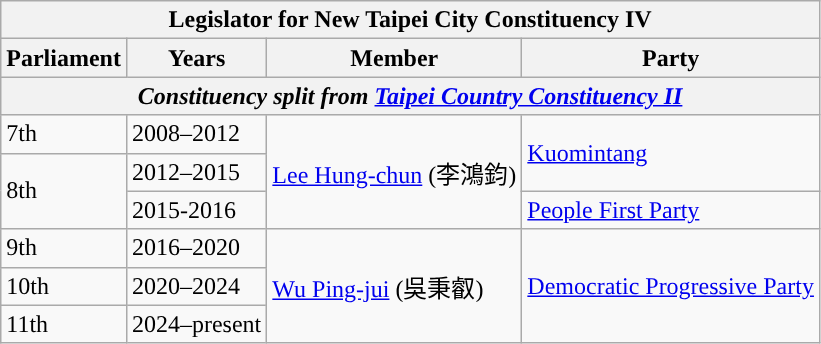<table class=wikitable>
<tr>
<th colspan="4">Legislator for New Taipei City Constituency IV</th>
</tr>
<tr>
<th>Parliament</th>
<th>Years</th>
<th>Member</th>
<th>Party</th>
</tr>
<tr>
<th colspan=4 align=center><em>Constituency split from <a href='#'>Taipei Country Constituency II</a> </em></th>
</tr>
<tr>
<td>7th</td>
<td>2008–2012</td>
<td rowspan=3><a href='#'>Lee Hung-chun</a> (李鴻鈞)</td>
<td rowspan=2><a href='#'>Kuomintang</a></td>
</tr>
<tr>
<td rowspan=2>8th</td>
<td>2012–2015</td>
</tr>
<tr>
<td>2015-2016</td>
<td bgcolor=><a href='#'>People First Party</a></td>
</tr>
<tr>
<td>9th</td>
<td>2016–2020</td>
<td rowspan=3><a href='#'>Wu Ping-jui</a> (吳秉叡)</td>
<td rowspan=3  bgcolor=><a href='#'>Democratic Progressive Party</a></td>
</tr>
<tr>
<td>10th</td>
<td>2020–2024</td>
</tr>
<tr>
<td>11th</td>
<td>2024–present</td>
</tr>
</table>
